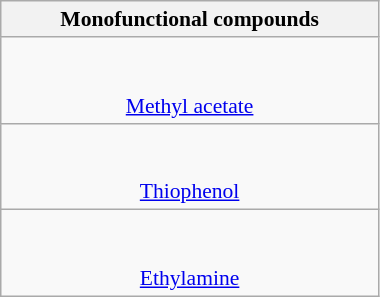<table class="wikitable floatright" id="cxmwAQ" style="text-align:center; font-size:90%" width="20%">
<tr>
<th>Monofunctional compounds</th>
</tr>
<tr>
<td><br><br><a href='#'>Methyl acetate</a></td>
</tr>
<tr>
<td><br><br><a href='#'>Thiophenol</a></td>
</tr>
<tr>
<td><br><br><a href='#'>Ethylamine</a></td>
</tr>
</table>
